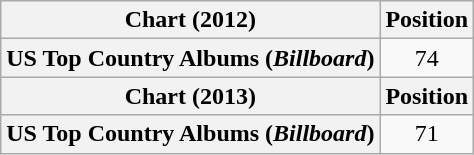<table class="wikitable plainrowheaders" style="text-align:center">
<tr>
<th scope="col">Chart (2012)</th>
<th scope="col">Position</th>
</tr>
<tr>
<th scope="row">US Top Country Albums (<em>Billboard</em>)</th>
<td>74</td>
</tr>
<tr>
<th scope="col">Chart (2013)</th>
<th scope="col">Position</th>
</tr>
<tr>
<th scope="row">US Top Country Albums (<em>Billboard</em>)</th>
<td>71</td>
</tr>
</table>
